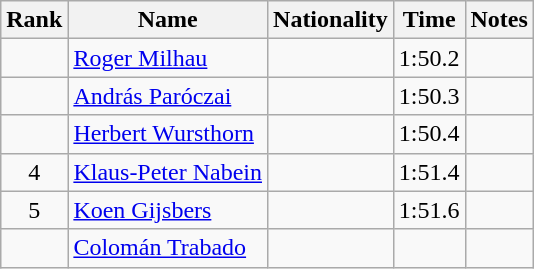<table class="wikitable sortable" style="text-align:center">
<tr>
<th>Rank</th>
<th>Name</th>
<th>Nationality</th>
<th>Time</th>
<th>Notes</th>
</tr>
<tr>
<td></td>
<td align="left"><a href='#'>Roger Milhau</a></td>
<td align=left></td>
<td>1:50.2</td>
<td></td>
</tr>
<tr>
<td></td>
<td align="left"><a href='#'>András Paróczai</a></td>
<td align=left></td>
<td>1:50.3</td>
<td></td>
</tr>
<tr>
<td></td>
<td align="left"><a href='#'>Herbert Wursthorn</a></td>
<td align=left></td>
<td>1:50.4</td>
<td></td>
</tr>
<tr>
<td>4</td>
<td align="left"><a href='#'>Klaus-Peter Nabein</a></td>
<td align=left></td>
<td>1:51.4</td>
<td></td>
</tr>
<tr>
<td>5</td>
<td align="left"><a href='#'>Koen Gijsbers</a></td>
<td align=left></td>
<td>1:51.6</td>
<td></td>
</tr>
<tr>
<td></td>
<td align="left"><a href='#'>Colomán Trabado</a></td>
<td align=left></td>
<td></td>
<td></td>
</tr>
</table>
